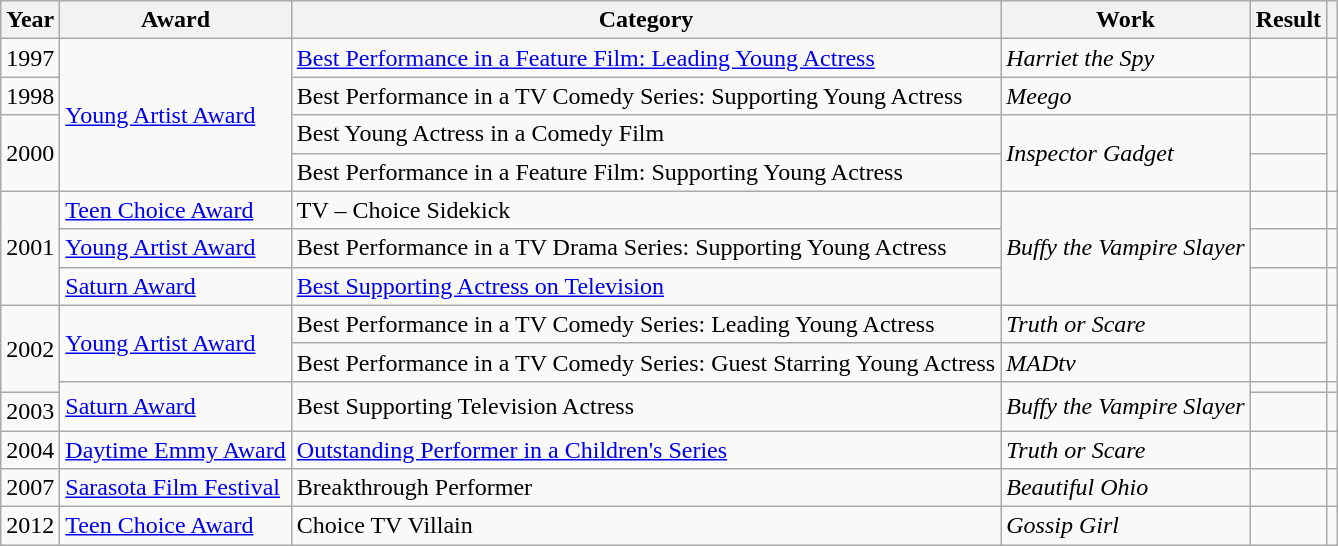<table class="wikitable sortable">
<tr>
<th>Year</th>
<th>Award</th>
<th>Category</th>
<th>Work</th>
<th>Result</th>
<th class="unsortable"></th>
</tr>
<tr>
<td>1997</td>
<td rowspan="4"><a href='#'>Young Artist Award</a></td>
<td><a href='#'>Best Performance in a Feature Film: Leading Young Actress</a></td>
<td><em>Harriet the Spy</em></td>
<td></td>
<td style="text-align:center;"></td>
</tr>
<tr>
<td>1998</td>
<td>Best Performance in a TV Comedy Series: Supporting Young Actress</td>
<td><em>Meego</em></td>
<td></td>
<td style="text-align:center;"></td>
</tr>
<tr>
<td rowspan="2">2000</td>
<td>Best Young Actress in a Comedy Film</td>
<td rowspan="2"><em>Inspector Gadget</em></td>
<td></td>
<td rowspan="2" style="text-align:center;"></td>
</tr>
<tr>
<td>Best Performance in a Feature Film: Supporting Young Actress</td>
<td></td>
</tr>
<tr>
<td rowspan="3">2001</td>
<td><a href='#'>Teen Choice Award</a></td>
<td>TV – Choice Sidekick</td>
<td rowspan="3"><em>Buffy the Vampire Slayer</em></td>
<td></td>
<td style="text-align:center;"></td>
</tr>
<tr>
<td><a href='#'>Young Artist Award</a></td>
<td>Best Performance in a TV Drama Series: Supporting Young Actress</td>
<td></td>
<td style="text-align:center;"></td>
</tr>
<tr>
<td><a href='#'>Saturn Award</a></td>
<td><a href='#'>Best Supporting Actress on Television</a></td>
<td></td>
<td style="text-align:center;"></td>
</tr>
<tr>
<td rowspan="3">2002</td>
<td rowspan="2"><a href='#'>Young Artist Award</a></td>
<td>Best Performance in a TV Comedy Series: Leading Young Actress</td>
<td><em>Truth or Scare</em></td>
<td></td>
<td rowspan="2" style="text-align:center;"></td>
</tr>
<tr>
<td>Best Performance in a TV Comedy Series: Guest Starring Young Actress</td>
<td><em>MADtv</em></td>
<td></td>
</tr>
<tr>
<td rowspan="2"><a href='#'>Saturn Award</a></td>
<td rowspan="2">Best Supporting Television Actress</td>
<td rowspan="2"><em>Buffy the Vampire Slayer</em></td>
<td></td>
<td style="text-align:center;"></td>
</tr>
<tr>
<td>2003</td>
<td></td>
<td style="text-align:center;"></td>
</tr>
<tr>
<td>2004</td>
<td><a href='#'>Daytime Emmy Award</a></td>
<td><a href='#'>Outstanding Performer in a Children's Series</a></td>
<td><em>Truth or Scare</em></td>
<td></td>
<td style="text-align:center;"></td>
</tr>
<tr>
<td>2007</td>
<td><a href='#'>Sarasota Film Festival</a></td>
<td>Breakthrough Performer</td>
<td><em>Beautiful Ohio</em></td>
<td></td>
<td style="text-align:center;"></td>
</tr>
<tr>
<td>2012</td>
<td><a href='#'>Teen Choice Award</a></td>
<td>Choice TV Villain</td>
<td><em>Gossip Girl</em></td>
<td></td>
<td style="text-align:center;"></td>
</tr>
</table>
